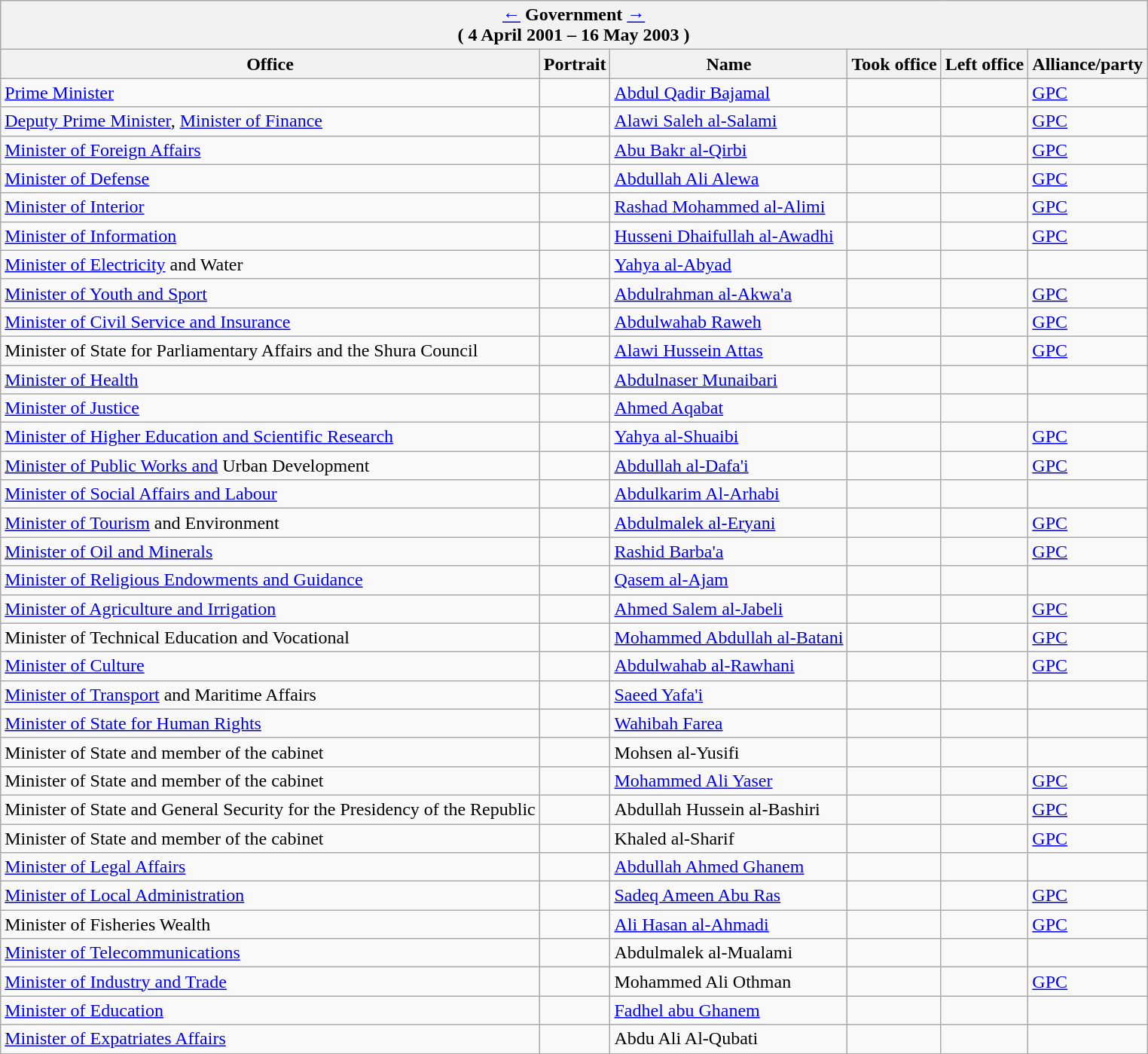<table class="wikitable">
<tr>
<th colspan="6"><a href='#'>←</a>    <strong>Government</strong> <a href='#'>→</a><br>( 4 April 2001 – 16 May 2003  )</th>
</tr>
<tr>
<th>Office</th>
<th>Portrait</th>
<th>Name</th>
<th>Took office</th>
<th>Left office</th>
<th>Alliance/party</th>
</tr>
<tr>
<td><a href='#'>Prime Minister</a></td>
<td></td>
<td><a href='#'>Abdul Qadir Bajamal</a></td>
<td></td>
<td></td>
<td><a href='#'>GPC</a></td>
</tr>
<tr>
<td><a href='#'>Deputy Prime Minister</a>, <a href='#'>Minister of Finance</a></td>
<td></td>
<td><a href='#'>Alawi Saleh al-Salami</a></td>
<td></td>
<td></td>
<td><a href='#'>GPC</a></td>
</tr>
<tr>
<td><a href='#'>Minister of Foreign Affairs</a></td>
<td></td>
<td><a href='#'>Abu Bakr al-Qirbi</a></td>
<td></td>
<td></td>
<td><a href='#'>GPC</a></td>
</tr>
<tr>
<td><a href='#'>Minister of Defense</a></td>
<td></td>
<td><a href='#'>Abdullah Ali Alewa</a></td>
<td></td>
<td></td>
<td><a href='#'>GPC</a></td>
</tr>
<tr>
<td><a href='#'>Minister of Interior</a></td>
<td></td>
<td><a href='#'>Rashad Mohammed al-Alimi</a></td>
<td></td>
<td></td>
<td><a href='#'>GPC</a></td>
</tr>
<tr>
<td><a href='#'>Minister of Information</a></td>
<td></td>
<td><a href='#'>Husseni Dhaifullah al-Awadhi</a></td>
<td></td>
<td></td>
<td><a href='#'>GPC</a></td>
</tr>
<tr>
<td><a href='#'>Minister of Electricity</a> and Water</td>
<td></td>
<td><a href='#'>Yahya al-Abyad</a></td>
<td></td>
<td></td>
<td></td>
</tr>
<tr>
<td><a href='#'>Minister of Youth and Sport</a></td>
<td></td>
<td><a href='#'>Abdulrahman al-Akwa'a</a></td>
<td></td>
<td></td>
<td><a href='#'>GPC</a></td>
</tr>
<tr>
<td><a href='#'>Minister of Civil Service and Insurance</a></td>
<td></td>
<td><a href='#'>Abdulwahab Raweh</a></td>
<td></td>
<td></td>
<td><a href='#'>GPC</a></td>
</tr>
<tr>
<td>Minister of State for Parliamentary Affairs and the Shura Council</td>
<td></td>
<td><a href='#'>Alawi Hussein Attas</a></td>
<td></td>
<td></td>
<td><a href='#'>GPC</a></td>
</tr>
<tr>
<td><a href='#'>Minister of Health</a></td>
<td></td>
<td><a href='#'>Abdulnaser Munaibari</a></td>
<td></td>
<td></td>
<td></td>
</tr>
<tr>
<td><a href='#'>Minister of Justice</a></td>
<td></td>
<td><a href='#'>Ahmed Aqabat</a></td>
<td></td>
<td></td>
<td></td>
</tr>
<tr>
<td><a href='#'>Minister of Higher Education and Scientific Research</a></td>
<td></td>
<td><a href='#'>Yahya al-Shuaibi</a></td>
<td></td>
<td></td>
<td><a href='#'>GPC</a></td>
</tr>
<tr>
<td><a href='#'>Minister of Public Works and</a> Urban Development</td>
<td></td>
<td><a href='#'>Abdullah al-Dafa'i</a></td>
<td></td>
<td></td>
<td><a href='#'>GPC</a></td>
</tr>
<tr>
<td><a href='#'>Minister of Social Affairs and Labour</a></td>
<td></td>
<td><a href='#'>Abdulkarim Al-Arhabi</a></td>
<td></td>
<td></td>
<td></td>
</tr>
<tr>
<td><a href='#'>Minister of Tourism</a> and Environment</td>
<td></td>
<td><a href='#'>Abdulmalek al-Eryani</a></td>
<td></td>
<td></td>
<td><a href='#'>GPC</a></td>
</tr>
<tr>
<td><a href='#'>Minister of Oil and Minerals</a></td>
<td></td>
<td><a href='#'>Rashid Barba'a</a></td>
<td></td>
<td></td>
<td><a href='#'>GPC</a></td>
</tr>
<tr>
<td><a href='#'>Minister of Religious Endowments and Guidance</a></td>
<td></td>
<td><a href='#'>Qasem al-Ajam</a></td>
<td></td>
<td></td>
<td></td>
</tr>
<tr>
<td><a href='#'>Minister of Agriculture and Irrigation</a></td>
<td></td>
<td><a href='#'>Ahmed Salem al-Jabeli</a></td>
<td></td>
<td></td>
<td><a href='#'>GPC</a></td>
</tr>
<tr>
<td>Minister of Technical Education and Vocational</td>
<td></td>
<td><a href='#'>Mohammed Abdullah al-Batani</a></td>
<td></td>
<td></td>
<td><a href='#'>GPC</a></td>
</tr>
<tr>
<td><a href='#'>Minister of Culture</a></td>
<td></td>
<td><a href='#'>Abdulwahab al-Rawhani</a></td>
<td></td>
<td></td>
<td><a href='#'>GPC</a></td>
</tr>
<tr>
<td><a href='#'>Minister of Transport</a> and Maritime Affairs</td>
<td></td>
<td><a href='#'>Saeed Yafa'i</a></td>
<td></td>
<td></td>
<td></td>
</tr>
<tr>
<td><a href='#'>Minister of State for Human Rights</a></td>
<td></td>
<td><a href='#'>Wahibah Farea</a></td>
<td></td>
<td></td>
<td></td>
</tr>
<tr>
<td>Minister of State and member of the cabinet</td>
<td></td>
<td>Mohsen al-Yusifi</td>
<td></td>
<td></td>
<td></td>
</tr>
<tr>
<td>Minister of State and member of the cabinet</td>
<td></td>
<td><a href='#'>Mohammed Ali Yaser</a></td>
<td></td>
<td></td>
<td><a href='#'>GPC</a></td>
</tr>
<tr>
<td>Minister of State and General Security for the Presidency of the Republic</td>
<td></td>
<td>Abdullah Hussein al-Bashiri</td>
<td></td>
<td></td>
<td><a href='#'>GPC</a></td>
</tr>
<tr>
<td>Minister of State and member of the cabinet</td>
<td></td>
<td>Khaled al-Sharif</td>
<td></td>
<td></td>
<td><a href='#'>GPC</a></td>
</tr>
<tr>
<td><a href='#'>Minister of Legal Affairs</a></td>
<td></td>
<td><a href='#'>Abdullah Ahmed Ghanem</a></td>
<td></td>
<td></td>
<td></td>
</tr>
<tr>
<td><a href='#'>Minister of Local Administration</a></td>
<td></td>
<td><a href='#'>Sadeq Ameen Abu Ras</a></td>
<td></td>
<td></td>
<td><a href='#'>GPC</a></td>
</tr>
<tr>
<td>Minister of Fisheries Wealth</td>
<td></td>
<td><a href='#'>Ali Hasan al-Ahmadi</a></td>
<td></td>
<td></td>
<td><a href='#'>GPC</a></td>
</tr>
<tr>
<td><a href='#'>Minister of Telecommunications</a></td>
<td></td>
<td>Abdulmalek al-Mualami</td>
<td></td>
<td></td>
<td></td>
</tr>
<tr>
<td><a href='#'>Minister of Industry and Trade</a></td>
<td></td>
<td>Mohammed Ali Othman</td>
<td></td>
<td></td>
<td><a href='#'>GPC</a></td>
</tr>
<tr>
<td><a href='#'>Minister of Education</a></td>
<td></td>
<td><a href='#'>Fadhel abu Ghanem</a></td>
<td></td>
<td></td>
<td></td>
</tr>
<tr>
<td><a href='#'>Minister of Expatriates Affairs</a></td>
<td></td>
<td>Abdu Ali Al-Qubati</td>
<td></td>
<td></td>
<td></td>
</tr>
</table>
